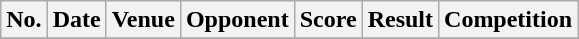<table class="wikitable sortable">
<tr>
<th scope="col">No.</th>
<th scope="col">Date</th>
<th scope="col">Venue</th>
<th scope="col">Opponent</th>
<th scope="col">Score</th>
<th scope="col">Result</th>
<th scope="col">Competition</th>
</tr>
<tr>
</tr>
</table>
